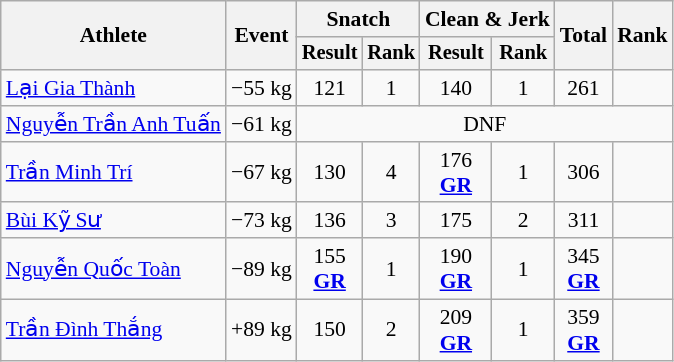<table class="wikitable" style="font-size:90%">
<tr>
<th rowspan="2">Athlete</th>
<th rowspan="2">Event</th>
<th colspan="2">Snatch</th>
<th colspan="2">Clean & Jerk</th>
<th rowspan="2">Total</th>
<th rowspan="2">Rank</th>
</tr>
<tr style="font-size:95%">
<th>Result</th>
<th>Rank</th>
<th>Result</th>
<th>Rank</th>
</tr>
<tr align=center>
<td align=left><a href='#'>Lại Gia Thành</a></td>
<td align=left>−55 kg</td>
<td>121</td>
<td rowspan=1>1</td>
<td>140</td>
<td>1</td>
<td>261</td>
<td></td>
</tr>
<tr align=center>
<td align=left><a href='#'>Nguyễn Trần Anh Tuấn</a></td>
<td align=left>−61 kg</td>
<td colspan="6">DNF</td>
</tr>
<tr align=center>
<td align=left><a href='#'>Trần Minh Trí</a></td>
<td align=left>−67 kg</td>
<td>130</td>
<td rowspan=1>4</td>
<td>176<br><strong><a href='#'>GR</a></strong></td>
<td>1</td>
<td>306</td>
<td></td>
</tr>
<tr align=center>
<td align=left><a href='#'>Bùi Kỹ Sư</a></td>
<td align=left>−73 kg</td>
<td>136</td>
<td rowspan=1>3</td>
<td>175</td>
<td>2</td>
<td>311</td>
<td></td>
</tr>
<tr align=center>
<td align=left><a href='#'>Nguyễn Quốc Toàn</a></td>
<td align=left>−89 kg</td>
<td>155<br><strong><a href='#'>GR</a></strong></td>
<td rowspan=1>1</td>
<td>190<br><strong><a href='#'>GR</a></strong></td>
<td>1</td>
<td>345<br><strong><a href='#'>GR</a></strong></td>
<td></td>
</tr>
<tr align=center>
<td align=left><a href='#'>Trần Đình Thắng</a></td>
<td align=left>+89 kg</td>
<td>150</td>
<td rowspan=1>2</td>
<td>209<br><strong><a href='#'>GR</a></strong></td>
<td>1</td>
<td>359<br><strong><a href='#'>GR</a></strong></td>
<td></td>
</tr>
</table>
